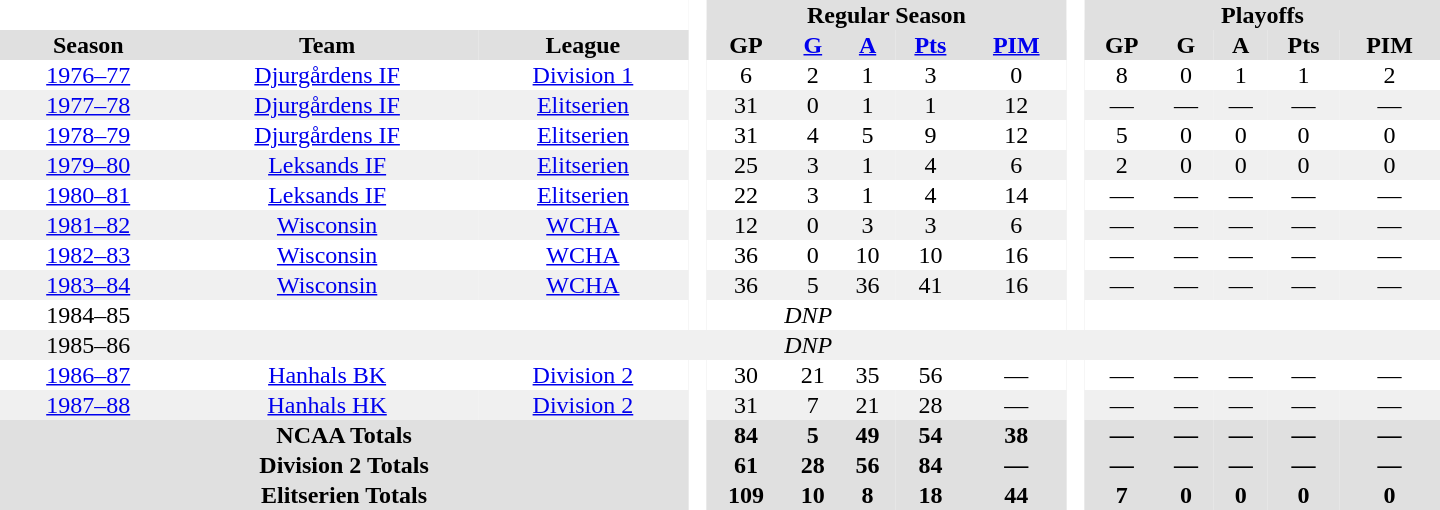<table border="0" cellpadding="1" cellspacing="0" style="text-align:center; width:60em">
<tr bgcolor="#e0e0e0">
<th colspan="3"  bgcolor="#ffffff"> </th>
<th rowspan="99" bgcolor="#ffffff"> </th>
<th colspan="5">Regular Season</th>
<th rowspan="99" bgcolor="#ffffff"> </th>
<th colspan="5">Playoffs</th>
</tr>
<tr bgcolor="#e0e0e0">
<th>Season</th>
<th>Team</th>
<th>League</th>
<th>GP</th>
<th><a href='#'>G</a></th>
<th><a href='#'>A</a></th>
<th><a href='#'>Pts</a></th>
<th><a href='#'>PIM</a></th>
<th>GP</th>
<th>G</th>
<th>A</th>
<th>Pts</th>
<th>PIM</th>
</tr>
<tr>
<td><a href='#'>1976–77</a></td>
<td><a href='#'>Djurgårdens IF</a></td>
<td><a href='#'>Division 1</a></td>
<td>6</td>
<td>2</td>
<td>1</td>
<td>3</td>
<td>0</td>
<td>8</td>
<td>0</td>
<td>1</td>
<td>1</td>
<td>2</td>
</tr>
<tr bgcolor=f0f0f0>
<td><a href='#'>1977–78</a></td>
<td><a href='#'>Djurgårdens IF</a></td>
<td><a href='#'>Elitserien</a></td>
<td>31</td>
<td>0</td>
<td>1</td>
<td>1</td>
<td>12</td>
<td>—</td>
<td>—</td>
<td>—</td>
<td>—</td>
<td>—</td>
</tr>
<tr>
<td><a href='#'>1978–79</a></td>
<td><a href='#'>Djurgårdens IF</a></td>
<td><a href='#'>Elitserien</a></td>
<td>31</td>
<td>4</td>
<td>5</td>
<td>9</td>
<td>12</td>
<td>5</td>
<td>0</td>
<td>0</td>
<td>0</td>
<td>0</td>
</tr>
<tr bgcolor=f0f0f0>
<td><a href='#'>1979–80</a></td>
<td><a href='#'>Leksands IF</a></td>
<td><a href='#'>Elitserien</a></td>
<td>25</td>
<td>3</td>
<td>1</td>
<td>4</td>
<td>6</td>
<td>2</td>
<td>0</td>
<td>0</td>
<td>0</td>
<td>0</td>
</tr>
<tr>
<td><a href='#'>1980–81</a></td>
<td><a href='#'>Leksands IF</a></td>
<td><a href='#'>Elitserien</a></td>
<td>22</td>
<td>3</td>
<td>1</td>
<td>4</td>
<td>14</td>
<td>—</td>
<td>—</td>
<td>—</td>
<td>—</td>
<td>—</td>
</tr>
<tr bgcolor=f0f0f0>
<td><a href='#'>1981–82</a></td>
<td><a href='#'>Wisconsin</a></td>
<td><a href='#'>WCHA</a></td>
<td>12</td>
<td>0</td>
<td>3</td>
<td>3</td>
<td>6</td>
<td>—</td>
<td>—</td>
<td>—</td>
<td>—</td>
<td>—</td>
</tr>
<tr>
<td><a href='#'>1982–83</a></td>
<td><a href='#'>Wisconsin</a></td>
<td><a href='#'>WCHA</a></td>
<td>36</td>
<td>0</td>
<td>10</td>
<td>10</td>
<td>16</td>
<td>—</td>
<td>—</td>
<td>—</td>
<td>—</td>
<td>—</td>
</tr>
<tr bgcolor=f0f0f0>
<td><a href='#'>1983–84</a></td>
<td><a href='#'>Wisconsin</a></td>
<td><a href='#'>WCHA</a></td>
<td>36</td>
<td>5</td>
<td>36</td>
<td>41</td>
<td>16</td>
<td>—</td>
<td>—</td>
<td>—</td>
<td>—</td>
<td>—</td>
</tr>
<tr>
<td>1984–85</td>
<td colspan=14><em>DNP</em></td>
</tr>
<tr bgcolor=f0f0f0>
<td>1985–86</td>
<td colspan=14><em>DNP</em></td>
</tr>
<tr>
<td><a href='#'>1986–87</a></td>
<td><a href='#'>Hanhals BK</a></td>
<td><a href='#'>Division 2</a></td>
<td>30</td>
<td>21</td>
<td>35</td>
<td>56</td>
<td>—</td>
<td>—</td>
<td>—</td>
<td>—</td>
<td>—</td>
<td>—</td>
</tr>
<tr bgcolor=f0f0f0>
<td><a href='#'>1987–88</a></td>
<td><a href='#'>Hanhals HK</a></td>
<td><a href='#'>Division 2</a></td>
<td>31</td>
<td>7</td>
<td>21</td>
<td>28</td>
<td>—</td>
<td>—</td>
<td>—</td>
<td>—</td>
<td>—</td>
<td>—</td>
</tr>
<tr bgcolor="#e0e0e0">
<th colspan="3">NCAA Totals</th>
<th>84</th>
<th>5</th>
<th>49</th>
<th>54</th>
<th>38</th>
<th>—</th>
<th>—</th>
<th>—</th>
<th>—</th>
<th>—</th>
</tr>
<tr bgcolor="#e0e0e0">
<th colspan="3">Division 2 Totals</th>
<th>61</th>
<th>28</th>
<th>56</th>
<th>84</th>
<th>—</th>
<th>—</th>
<th>—</th>
<th>—</th>
<th>—</th>
<th>—</th>
</tr>
<tr bgcolor="#e0e0e0">
<th colspan="3">Elitserien Totals</th>
<th>109</th>
<th>10</th>
<th>8</th>
<th>18</th>
<th>44</th>
<th>7</th>
<th>0</th>
<th>0</th>
<th>0</th>
<th>0</th>
</tr>
</table>
